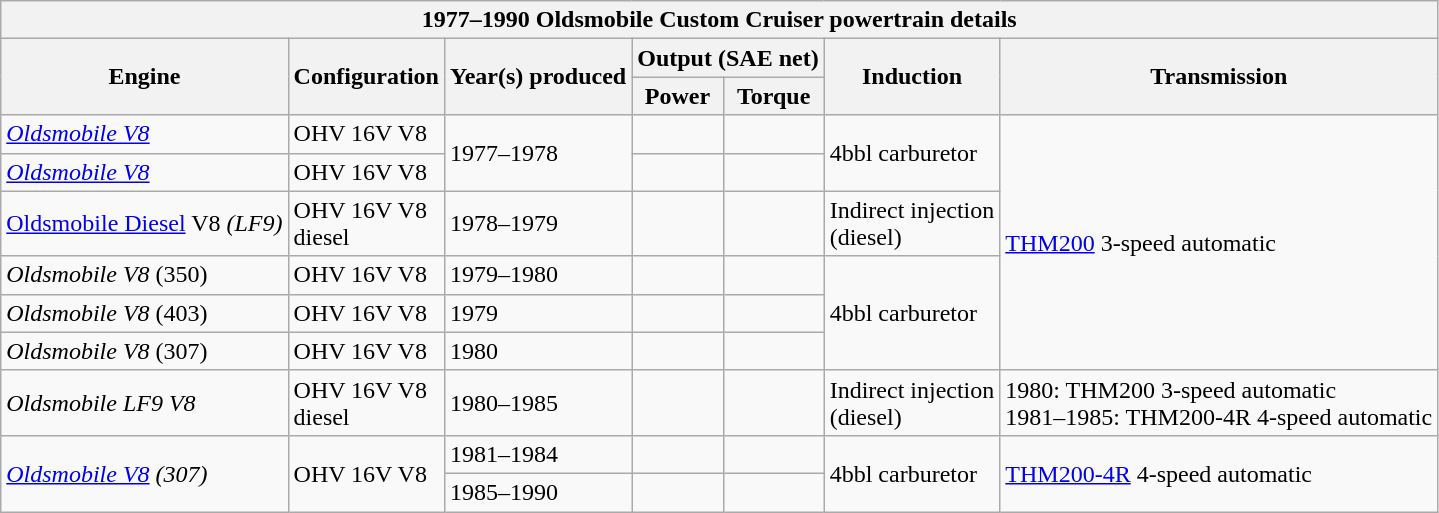<table class="wikitable">
<tr>
<th colspan="7">1977–1990 Oldsmobile Custom Cruiser powertrain details</th>
</tr>
<tr>
<th rowspan="2">Engine</th>
<th rowspan="2">Configuration</th>
<th rowspan="2">Year(s) produced</th>
<th colspan="2">Output (SAE net)</th>
<th rowspan="2">Induction</th>
<th rowspan="2">Transmission</th>
</tr>
<tr>
<th>Power</th>
<th>Torque</th>
</tr>
<tr>
<td><em><a href='#'>Oldsmobile V8</a></em></td>
<td> OHV 16V V8</td>
<td rowspan="2">1977–1978</td>
<td></td>
<td></td>
<td rowspan="2">4bbl carburetor</td>
<td rowspan="6"><a href='#'>THM200</a> 3-speed automatic</td>
</tr>
<tr>
<td><em><a href='#'>Oldsmobile V8</a></em></td>
<td> OHV 16V V8</td>
<td></td>
<td></td>
</tr>
<tr>
<td><a href='#'>Oldsmobile Diesel</a> V8 <em>(LF9)</em></td>
<td> OHV 16V V8<br>diesel</td>
<td>1978–1979</td>
<td></td>
<td></td>
<td>Indirect injection<br>(diesel)</td>
</tr>
<tr>
<td><em>Oldsmobile V8</em> (350)</td>
<td> OHV 16V V8</td>
<td>1979–1980</td>
<td></td>
<td></td>
<td rowspan="3">4bbl carburetor</td>
</tr>
<tr>
<td><em>Oldsmobile V8</em> (403)</td>
<td> OHV 16V V8</td>
<td>1979</td>
<td></td>
<td></td>
</tr>
<tr>
<td><em>Oldsmobile V8</em> (307)</td>
<td> OHV 16V V8</td>
<td>1980</td>
<td></td>
<td></td>
</tr>
<tr>
<td><em>Oldsmobile LF9 V8</em></td>
<td> OHV 16V V8<br>diesel</td>
<td>1980–1985</td>
<td></td>
<td></td>
<td>Indirect injection<br>(diesel)</td>
<td>1980: THM200 3-speed automatic<br>1981–1985: THM200-4R 4-speed automatic</td>
</tr>
<tr>
<td rowspan="2"><em><a href='#'>Oldsmobile V8</a> (307)</em></td>
<td rowspan="2"> OHV 16V V8</td>
<td>1981–1984</td>
<td></td>
<td></td>
<td rowspan="2">4bbl carburetor</td>
<td rowspan="2"><a href='#'>THM200-4R</a> 4-speed automatic</td>
</tr>
<tr>
<td>1985–1990</td>
<td></td>
<td></td>
</tr>
</table>
